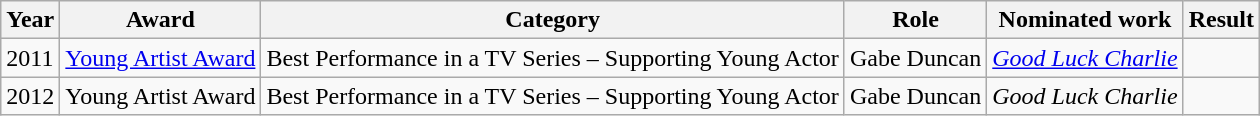<table class="wikitable">
<tr>
<th scope="col">Year</th>
<th scope="col">Award</th>
<th scope="col">Category</th>
<th scope="col">Role</th>
<th scope="col">Nominated work</th>
<th scope="col">Result</th>
</tr>
<tr>
<td>2011</td>
<td><a href='#'>Young Artist Award</a></td>
<td>Best Performance in a TV Series – Supporting Young Actor</td>
<td>Gabe Duncan</td>
<td><em><a href='#'>Good Luck Charlie</a></em></td>
<td></td>
</tr>
<tr>
<td>2012</td>
<td>Young Artist Award</td>
<td>Best Performance in a TV Series – Supporting Young Actor</td>
<td>Gabe Duncan</td>
<td><em>Good Luck Charlie</em></td>
<td></td>
</tr>
</table>
